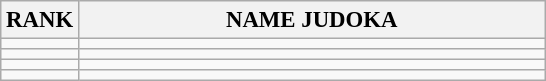<table class="wikitable" style="font-size:95%;">
<tr>
<th>RANK</th>
<th align="left" style="width: 20em">NAME JUDOKA</th>
</tr>
<tr>
<td align="center"></td>
<td></td>
</tr>
<tr>
<td align="center"></td>
<td></td>
</tr>
<tr>
<td align="center"></td>
<td></td>
</tr>
<tr>
<td align="center"></td>
<td></td>
</tr>
</table>
